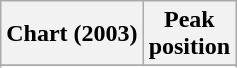<table class="wikitable sortable plainrowheaders" style="text-align:center">
<tr>
<th scope="col">Chart (2003)</th>
<th scope="col">Peak<br>position</th>
</tr>
<tr>
</tr>
<tr>
</tr>
<tr>
</tr>
<tr>
</tr>
</table>
